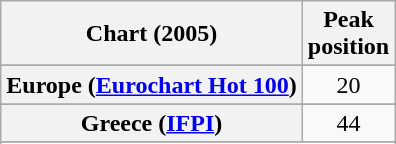<table class="wikitable sortable plainrowheaders" style="text-align:center">
<tr>
<th>Chart (2005)</th>
<th>Peak<br>position</th>
</tr>
<tr>
</tr>
<tr>
</tr>
<tr>
</tr>
<tr>
</tr>
<tr>
<th scope="row">Europe (<a href='#'>Eurochart Hot 100</a>)</th>
<td>20</td>
</tr>
<tr>
</tr>
<tr>
</tr>
<tr>
<th scope="row">Greece (<a href='#'>IFPI</a>)</th>
<td>44</td>
</tr>
<tr>
</tr>
<tr>
</tr>
<tr>
</tr>
<tr>
</tr>
<tr>
</tr>
<tr>
</tr>
<tr>
</tr>
<tr>
</tr>
<tr>
</tr>
<tr>
</tr>
<tr>
</tr>
<tr>
</tr>
<tr>
</tr>
</table>
